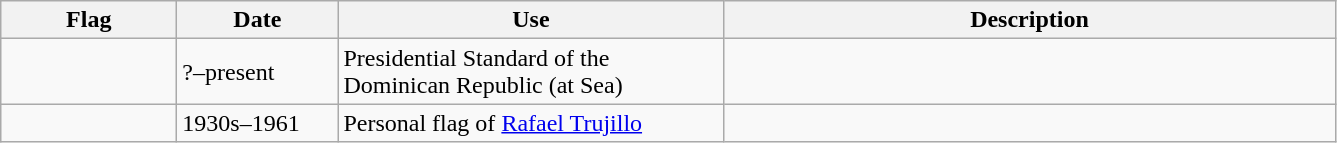<table class="wikitable" style="background:#f9f9f9">
<tr>
<th width="110">Flag</th>
<th width="100">Date</th>
<th width="250">Use</th>
<th width="400">Description</th>
</tr>
<tr>
<td></td>
<td>?–present</td>
<td>Presidential Standard of the Dominican Republic (at Sea)</td>
<td></td>
</tr>
<tr>
<td></td>
<td>1930s–1961</td>
<td>Personal flag of <a href='#'>Rafael Trujillo</a></td>
<td></td>
</tr>
</table>
